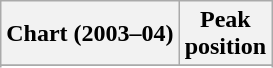<table class="wikitable sortable plainrowheaders" style="text-align:center">
<tr>
<th scope="col">Chart (2003–04)</th>
<th scope="col">Peak<br> position</th>
</tr>
<tr>
</tr>
<tr>
</tr>
<tr>
</tr>
<tr>
</tr>
</table>
